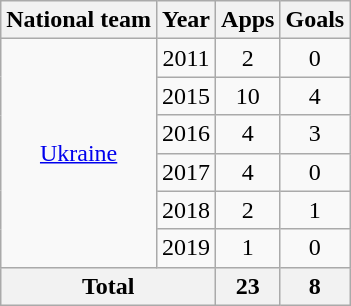<table class=wikitable style="text-align: center;">
<tr>
<th>National team</th>
<th>Year</th>
<th>Apps</th>
<th>Goals</th>
</tr>
<tr>
<td rowspan=6><a href='#'>Ukraine</a></td>
<td>2011</td>
<td>2</td>
<td>0</td>
</tr>
<tr>
<td>2015</td>
<td>10</td>
<td>4</td>
</tr>
<tr>
<td>2016</td>
<td>4</td>
<td>3</td>
</tr>
<tr>
<td>2017</td>
<td>4</td>
<td>0</td>
</tr>
<tr>
<td>2018</td>
<td>2</td>
<td>1</td>
</tr>
<tr>
<td>2019</td>
<td>1</td>
<td>0</td>
</tr>
<tr>
<th colspan=2>Total</th>
<th>23</th>
<th>8</th>
</tr>
</table>
